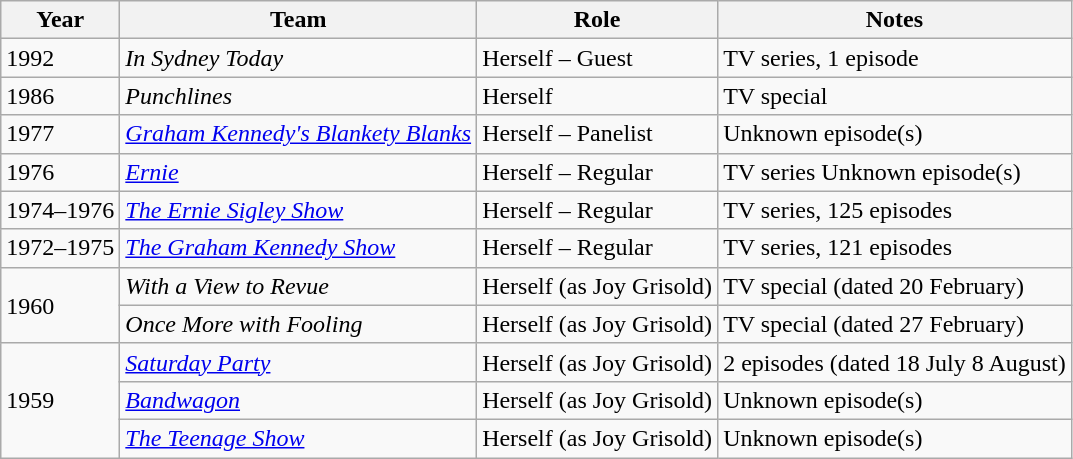<table class="wikitable">
<tr>
<th>Year</th>
<th>Team</th>
<th>Role</th>
<th>Notes</th>
</tr>
<tr>
<td>1992</td>
<td><em>In Sydney Today</em></td>
<td>Herself – Guest</td>
<td>TV series, 1 episode</td>
</tr>
<tr>
<td>1986</td>
<td><em>Punchlines</em></td>
<td>Herself</td>
<td>TV special</td>
</tr>
<tr>
<td>1977</td>
<td><em><a href='#'>Graham Kennedy's Blankety Blanks</a></em></td>
<td>Herself – Panelist</td>
<td>Unknown episode(s)</td>
</tr>
<tr>
<td>1976</td>
<td><em><a href='#'>Ernie</a></em></td>
<td>Herself – Regular</td>
<td>TV series Unknown episode(s)</td>
</tr>
<tr>
<td>1974–1976</td>
<td><em><a href='#'>The Ernie Sigley Show</a></em></td>
<td>Herself – Regular</td>
<td>TV series, 125 episodes</td>
</tr>
<tr>
<td>1972–1975</td>
<td><em><a href='#'>The Graham Kennedy Show</a></em></td>
<td>Herself – Regular</td>
<td>TV series, 121 episodes</td>
</tr>
<tr>
<td rowspan="2">1960</td>
<td><em>With a View to Revue</em></td>
<td>Herself (as Joy Grisold)</td>
<td>TV special (dated 20 February)</td>
</tr>
<tr>
<td><em>Once More with Fooling</em></td>
<td>Herself (as Joy Grisold)</td>
<td>TV special (dated 27 February)</td>
</tr>
<tr>
<td rowspan="3">1959</td>
<td><em><a href='#'>Saturday Party</a></em></td>
<td>Herself (as Joy Grisold)</td>
<td>2 episodes (dated 18 July 8 August)</td>
</tr>
<tr>
<td><em><a href='#'>Bandwagon</a></em></td>
<td>Herself (as Joy Grisold)</td>
<td>Unknown episode(s)</td>
</tr>
<tr>
<td><em><a href='#'>The Teenage Show</a></em></td>
<td>Herself (as Joy Grisold)</td>
<td>Unknown episode(s)</td>
</tr>
</table>
